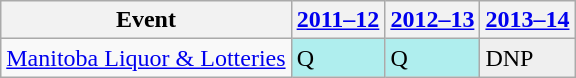<table class="wikitable">
<tr>
<th>Event</th>
<th><a href='#'>2011–12</a></th>
<th><a href='#'>2012–13</a></th>
<th><a href='#'>2013–14</a></th>
</tr>
<tr>
<td><a href='#'>Manitoba Liquor & Lotteries</a></td>
<td style="background:#afeeee;">Q</td>
<td style="background:#afeeee;">Q</td>
<td style="background:#EFEFEF;">DNP</td>
</tr>
</table>
